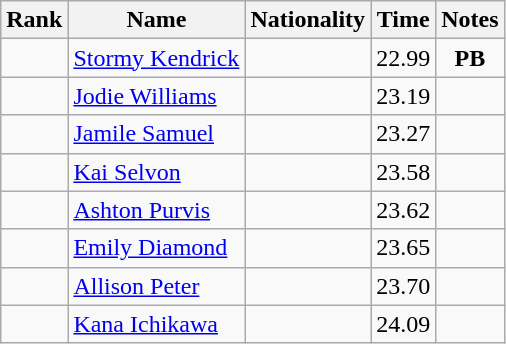<table class="wikitable sortable" style="text-align:center">
<tr>
<th>Rank</th>
<th>Name</th>
<th>Nationality</th>
<th>Time</th>
<th>Notes</th>
</tr>
<tr>
<td></td>
<td align=left><a href='#'>Stormy Kendrick</a></td>
<td align=left></td>
<td>22.99</td>
<td><strong>PB</strong></td>
</tr>
<tr>
<td></td>
<td align=left><a href='#'>Jodie Williams</a></td>
<td align=left></td>
<td>23.19</td>
<td></td>
</tr>
<tr>
<td></td>
<td align=left><a href='#'>Jamile Samuel</a></td>
<td align=left></td>
<td>23.27</td>
<td></td>
</tr>
<tr>
<td></td>
<td align=left><a href='#'>Kai Selvon</a></td>
<td align=left></td>
<td>23.58</td>
<td></td>
</tr>
<tr>
<td></td>
<td align=left><a href='#'>Ashton Purvis</a></td>
<td align=left></td>
<td>23.62</td>
<td></td>
</tr>
<tr>
<td></td>
<td align=left><a href='#'>Emily Diamond</a></td>
<td align=left></td>
<td>23.65</td>
<td></td>
</tr>
<tr>
<td></td>
<td align=left><a href='#'>Allison Peter</a></td>
<td align=left></td>
<td>23.70</td>
<td></td>
</tr>
<tr>
<td></td>
<td align=left><a href='#'>Kana Ichikawa</a></td>
<td align=left></td>
<td>24.09</td>
<td></td>
</tr>
</table>
